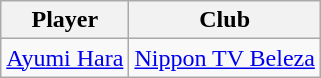<table class="wikitable">
<tr>
<th>Player</th>
<th>Club</th>
</tr>
<tr>
<td> <a href='#'>Ayumi Hara</a></td>
<td><a href='#'>Nippon TV Beleza</a></td>
</tr>
</table>
